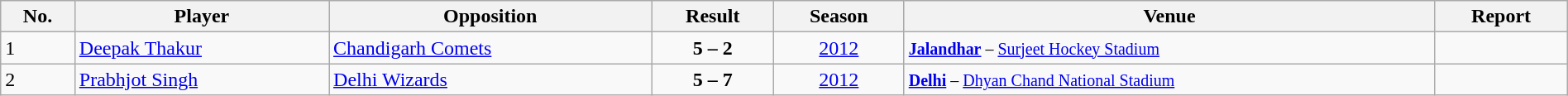<table class="wikitable" style="width:100%; border:none">
<tr>
<th>No.</th>
<th>Player</th>
<th>Opposition</th>
<th align=center>Result</th>
<th align=center>Season</th>
<th align=center>Venue</th>
<th align=center>Report</th>
</tr>
<tr>
<td>1</td>
<td> <a href='#'>Deepak Thakur</a></td>
<td><a href='#'>Chandigarh Comets</a></td>
<td align="center"><strong>5 – 2</strong></td>
<td align="center"><a href='#'>2012</a></td>
<td><small> <strong><a href='#'>Jalandhar</a></strong> – <a href='#'>Surjeet Hockey Stadium</a> </small></td>
<td align="center"><small></small></td>
</tr>
<tr>
<td>2</td>
<td> <a href='#'>Prabhjot Singh</a></td>
<td><a href='#'>Delhi Wizards</a></td>
<td align="center"><strong>5 – 7</strong></td>
<td align="center"><a href='#'>2012</a></td>
<td><small> <strong><a href='#'>Delhi</a></strong> – <a href='#'>Dhyan Chand National Stadium</a> </small></td>
<td align="center"><small></small></td>
</tr>
</table>
